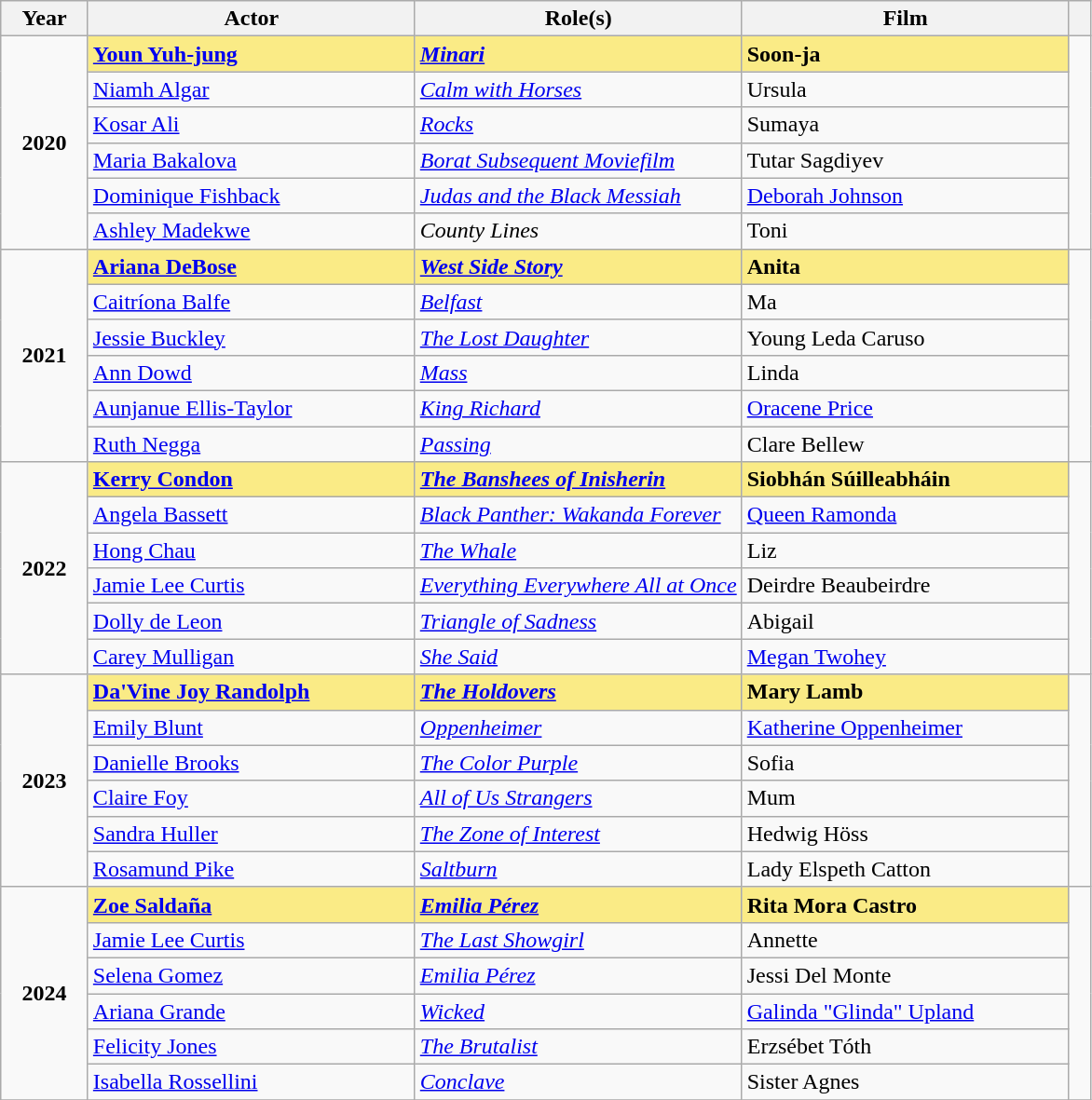<table class="wikitable sortable">
<tr>
<th scope="col" style="width:8%;">Year</th>
<th scope="col" style="width:30%;">Actor</th>
<th scope="col" style="width:30%;">Role(s)</th>
<th scope="col" style="width:30%;">Film</th>
<th scope="col" style="width:2%;" class="unsortable"></th>
</tr>
<tr>
<td rowspan="6", align=center><strong>2020</strong><br></td>
<td style="background:#FAEB86"><strong><a href='#'>Youn Yuh-jung</a></strong></td>
<td style="background:#FAEB86"><strong><em><a href='#'>Minari</a></em></strong></td>
<td style="background:#FAEB86"><strong>Soon-ja</strong></td>
<td rowspan=6></td>
</tr>
<tr>
<td><a href='#'>Niamh Algar</a></td>
<td><em><a href='#'>Calm with Horses</a></em></td>
<td>Ursula</td>
</tr>
<tr>
<td><a href='#'>Kosar Ali</a></td>
<td><em><a href='#'>Rocks</a></em></td>
<td>Sumaya</td>
</tr>
<tr>
<td><a href='#'>Maria Bakalova</a></td>
<td><em><a href='#'>Borat Subsequent Moviefilm</a></em></td>
<td>Tutar Sagdiyev</td>
</tr>
<tr>
<td><a href='#'>Dominique Fishback</a></td>
<td><em><a href='#'>Judas and the Black Messiah</a></em></td>
<td><a href='#'>Deborah Johnson</a></td>
</tr>
<tr>
<td><a href='#'>Ashley Madekwe</a></td>
<td><em>County Lines</em></td>
<td>Toni</td>
</tr>
<tr>
<td rowspan="6", align=center><strong>2021</strong><br></td>
<td style="background:#FAEB86"><strong><a href='#'>Ariana DeBose</a></strong></td>
<td style="background:#FAEB86"><strong><em><a href='#'>West Side Story</a></em></strong></td>
<td style="background:#FAEB86"><strong>Anita</strong></td>
<td rowspan=6></td>
</tr>
<tr>
<td><a href='#'>Caitríona Balfe</a></td>
<td><em><a href='#'>Belfast</a></em></td>
<td>Ma</td>
</tr>
<tr>
<td><a href='#'>Jessie Buckley</a></td>
<td><em><a href='#'>The Lost Daughter</a></em></td>
<td>Young Leda Caruso</td>
</tr>
<tr>
<td><a href='#'>Ann Dowd</a></td>
<td><em><a href='#'>Mass</a></em></td>
<td>Linda</td>
</tr>
<tr>
<td><a href='#'>Aunjanue Ellis-Taylor</a></td>
<td><em><a href='#'>King Richard</a></em></td>
<td><a href='#'>Oracene Price</a></td>
</tr>
<tr>
<td><a href='#'>Ruth Negga</a></td>
<td><em><a href='#'>Passing</a></em></td>
<td>Clare Bellew</td>
</tr>
<tr>
<td rowspan="6", align=center><strong>2022</strong><br></td>
<td style="background:#FAEB86"><strong><a href='#'>Kerry Condon</a></strong></td>
<td style="background:#FAEB86"><strong><em><a href='#'>The Banshees of Inisherin</a></em></strong></td>
<td style="background:#FAEB86"><strong>Siobhán Súilleabháin</strong></td>
<td rowspan=6></td>
</tr>
<tr>
<td><a href='#'>Angela Bassett</a></td>
<td><em><a href='#'>Black Panther: Wakanda Forever</a></em></td>
<td><a href='#'>Queen Ramonda</a></td>
</tr>
<tr>
<td><a href='#'>Hong Chau</a></td>
<td><em><a href='#'>The Whale</a></em></td>
<td>Liz</td>
</tr>
<tr>
<td><a href='#'>Jamie Lee Curtis</a></td>
<td><em><a href='#'>Everything Everywhere All at Once</a></em></td>
<td>Deirdre Beaubeirdre</td>
</tr>
<tr>
<td><a href='#'>Dolly de Leon</a></td>
<td><em><a href='#'>Triangle of Sadness</a></em></td>
<td>Abigail</td>
</tr>
<tr>
<td><a href='#'>Carey Mulligan</a></td>
<td><em><a href='#'>She Said</a></em></td>
<td><a href='#'>Megan Twohey</a></td>
</tr>
<tr>
<td rowspan="6", align=center><strong>2023</strong><br></td>
<td style="background:#FAEB86"><strong><a href='#'>Da'Vine Joy Randolph</a></strong></td>
<td style="background:#FAEB86"><strong><em><a href='#'>The Holdovers</a></em></strong></td>
<td style="background:#FAEB86"><strong>Mary Lamb</strong></td>
<td rowspan=6></td>
</tr>
<tr>
<td><a href='#'>Emily Blunt</a></td>
<td><em><a href='#'>Oppenheimer</a></em></td>
<td><a href='#'>Katherine Oppenheimer</a></td>
</tr>
<tr>
<td><a href='#'>Danielle Brooks</a></td>
<td><em><a href='#'>The Color Purple</a></em></td>
<td>Sofia</td>
</tr>
<tr>
<td><a href='#'>Claire Foy</a></td>
<td><em><a href='#'>All of Us Strangers</a></em></td>
<td>Mum</td>
</tr>
<tr>
<td><a href='#'>Sandra Huller</a></td>
<td><em><a href='#'>The Zone of Interest</a></em></td>
<td>Hedwig Höss</td>
</tr>
<tr>
<td><a href='#'>Rosamund Pike</a></td>
<td><em><a href='#'>Saltburn</a></em></td>
<td>Lady Elspeth Catton</td>
</tr>
<tr>
<td rowspan="6", align=center><strong>2024</strong><br></td>
<td style="background:#FAEB86"><strong><a href='#'>Zoe Saldaña</a></strong></td>
<td style="background:#FAEB86"><strong><em><a href='#'>Emilia Pérez</a></em></strong></td>
<td style="background:#FAEB86"><strong>Rita Mora Castro</strong></td>
<td rowspan=6></td>
</tr>
<tr>
<td><a href='#'>Jamie Lee Curtis</a></td>
<td><em><a href='#'>The Last Showgirl</a></em></td>
<td>Annette</td>
</tr>
<tr>
<td><a href='#'>Selena Gomez</a></td>
<td><em><a href='#'>Emilia Pérez</a></em></td>
<td>Jessi Del Monte</td>
</tr>
<tr>
<td><a href='#'>Ariana Grande</a></td>
<td><em><a href='#'>Wicked</a></em></td>
<td><a href='#'>Galinda "Glinda" Upland</a></td>
</tr>
<tr>
<td><a href='#'>Felicity Jones</a></td>
<td><em><a href='#'>The Brutalist</a></em></td>
<td>Erzsébet Tóth</td>
</tr>
<tr>
<td><a href='#'>Isabella Rossellini</a></td>
<td><em><a href='#'>Conclave</a></em></td>
<td>Sister Agnes</td>
</tr>
<tr>
</tr>
</table>
